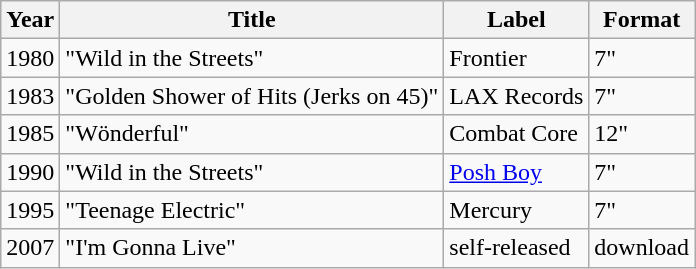<table class="wikitable">
<tr>
<th>Year</th>
<th>Title</th>
<th>Label</th>
<th>Format</th>
</tr>
<tr>
<td>1980</td>
<td>"Wild in the Streets"</td>
<td>Frontier</td>
<td>7"</td>
</tr>
<tr>
<td>1983</td>
<td>"Golden Shower of Hits (Jerks on 45)"</td>
<td>LAX Records</td>
<td>7"</td>
</tr>
<tr>
<td>1985</td>
<td>"Wönderful"</td>
<td>Combat Core</td>
<td>12"</td>
</tr>
<tr>
<td>1990</td>
<td>"Wild in the Streets"</td>
<td><a href='#'>Posh Boy</a></td>
<td>7"</td>
</tr>
<tr>
<td>1995</td>
<td>"Teenage Electric"</td>
<td>Mercury</td>
<td>7"</td>
</tr>
<tr>
<td>2007</td>
<td>"I'm Gonna Live"</td>
<td>self-released</td>
<td>download</td>
</tr>
</table>
